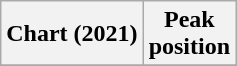<table class="wikitable plainrowheaders" style="text-align:center;">
<tr>
<th scope="col">Chart (2021)</th>
<th scope="col">Peak<br>position</th>
</tr>
<tr>
</tr>
</table>
